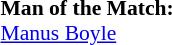<table width=100% style="font-size:90%">
<tr>
<td><br><strong>Man of the Match:</strong>
<br><a href='#'>Manus Boyle</a></td>
</tr>
</table>
